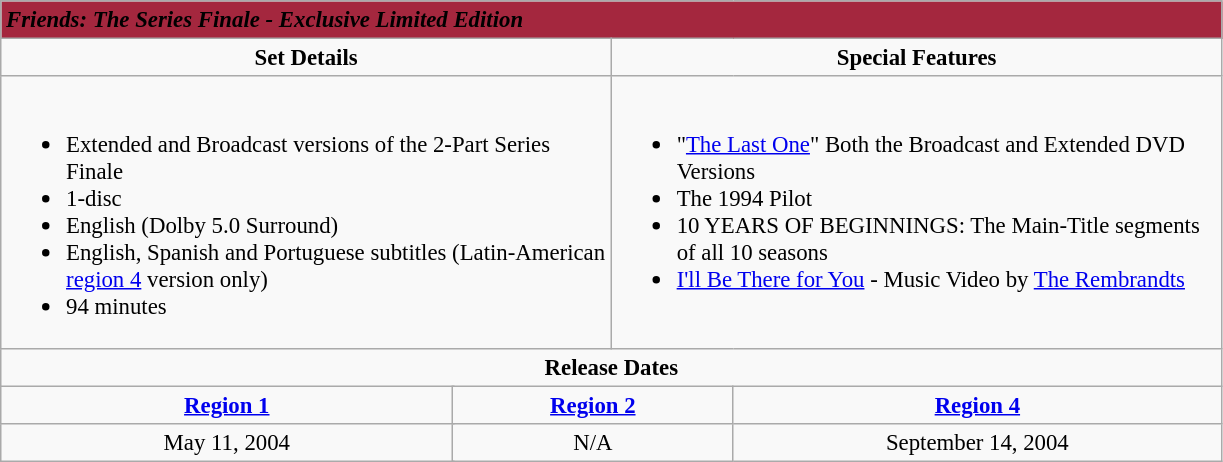<table class="wikitable" style="font-size: 95%;">
<tr style="background: #A4273E;">
<td colspan="6"><span><strong><em>Friends: The Series Finale - Exclusive Limited Edition</em></strong></span></td>
</tr>
<tr style="vertical-align:top; text-align:center;">
<td style="width:400px;" colspan="3"><strong>Set Details</strong></td>
<td style="width:400px; " colspan="3"><strong>Special Features</strong></td>
</tr>
<tr valign="top">
<td colspan="3"  style="text-align:left; width:400px;"><br><ul><li>Extended and Broadcast versions of the 2-Part Series Finale</li><li>1-disc</li><li>English (Dolby 5.0 Surround)</li><li>English, Spanish and Portuguese subtitles (Latin-American <a href='#'>region 4</a> version only)</li><li>94 minutes</li></ul></td>
<td colspan="3"  style="text-align:left; width:400px;"><br><ul><li>"<a href='#'>The Last One</a>" Both the Broadcast and Extended DVD Versions</li><li>The 1994 Pilot</li><li>10 YEARS OF BEGINNINGS: The Main-Title segments of all 10 seasons</li><li><a href='#'>I'll Be There for You</a> - Music Video by <a href='#'>The Rembrandts</a></li></ul></td>
</tr>
<tr>
<td colspan="6" style="text-align:center;"><strong>Release Dates</strong></td>
</tr>
<tr>
<td colspan="2" style="text-align:center;"><strong><a href='#'>Region 1</a></strong></td>
<td colspan="2" style="text-align:center;"><strong><a href='#'>Region 2</a></strong></td>
<td colspan="2" style="text-align:center;"><strong><a href='#'>Region 4</a></strong></td>
</tr>
<tr style="text-align:center;">
<td colspan="2">May 11, 2004</td>
<td colspan="2">N/A</td>
<td colspan="2">September 14, 2004</td>
</tr>
</table>
